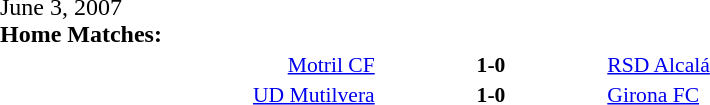<table width=100% cellspacing=1>
<tr>
<th width=20%></th>
<th width=12%></th>
<th width=20%></th>
<th></th>
</tr>
<tr>
<td>June 3, 2007<br><strong>Home Matches:</strong></td>
</tr>
<tr style=font-size:90%>
<td align=right><a href='#'>Motril CF</a></td>
<td align=center><strong>1-0</strong></td>
<td><a href='#'>RSD Alcalá</a></td>
</tr>
<tr style=font-size:90%>
<td align=right><a href='#'>UD Mutilvera</a></td>
<td align=center><strong>1-0</strong></td>
<td><a href='#'>Girona FC</a></td>
</tr>
</table>
